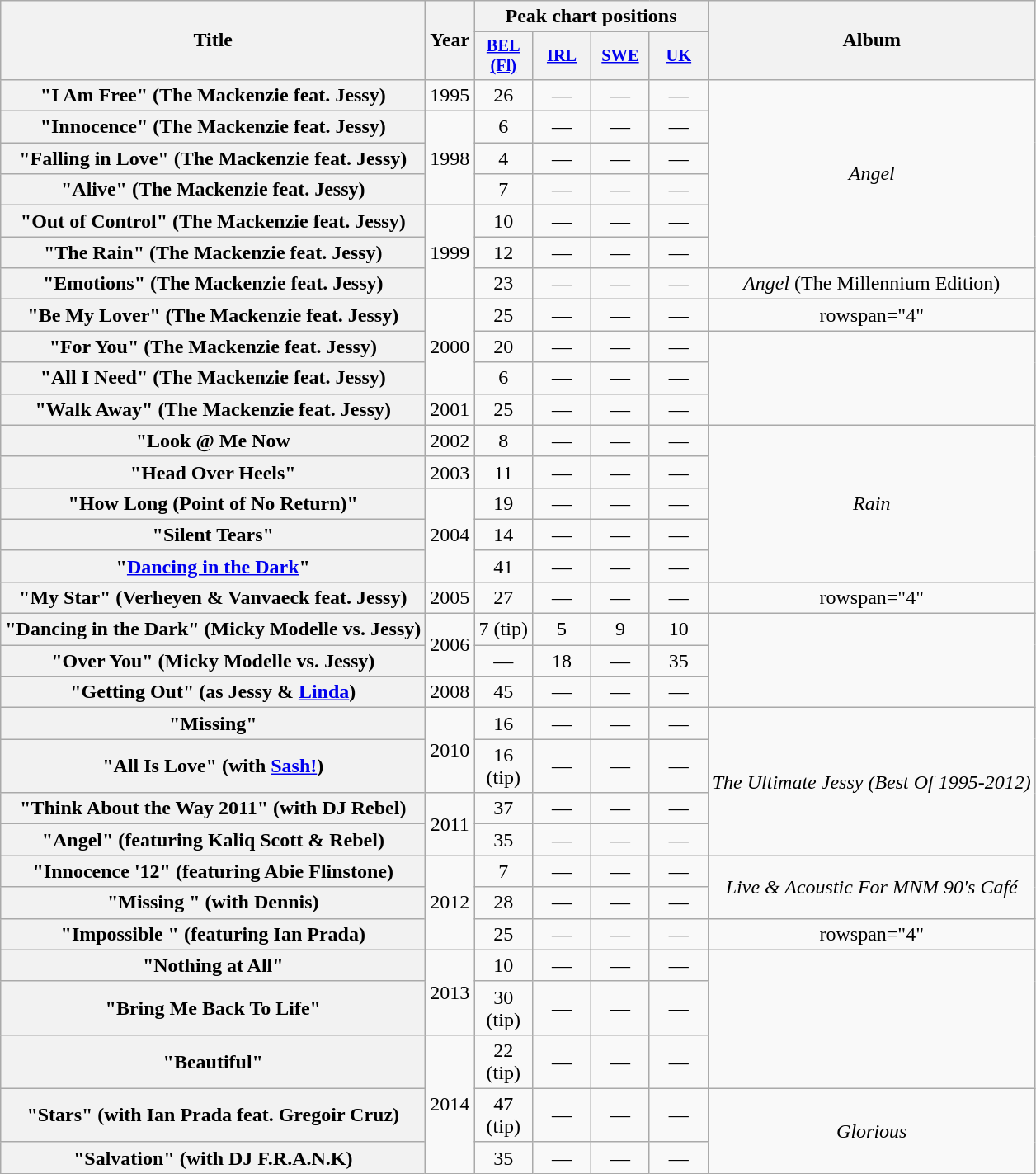<table class="wikitable plainrowheaders" style="text-align:center;">
<tr>
<th scope="col" rowspan="2">Title</th>
<th scope="col" rowspan="2">Year</th>
<th scope="col" colspan="4">Peak chart positions</th>
<th scope="col" rowspan="2">Album</th>
</tr>
<tr>
<th scope="col" style="width:3em;font-size:85%;"><a href='#'>BEL<br>(Fl)</a><br></th>
<th scope="col" style="width:3em;font-size:85%;"><a href='#'>IRL</a><br></th>
<th scope="col" style="width:3em;font-size:85%;"><a href='#'>SWE</a><br></th>
<th scope="col" style="width:3em;font-size:85%;"><a href='#'>UK</a><br></th>
</tr>
<tr>
<th scope="row">"I Am Free" (The Mackenzie feat. Jessy)</th>
<td rowspan="1">1995</td>
<td>26</td>
<td>—</td>
<td>—</td>
<td>—</td>
<td rowspan="6"><em>Angel</em></td>
</tr>
<tr>
<th scope="row">"Innocence" (The Mackenzie feat. Jessy)</th>
<td rowspan="3">1998</td>
<td>6</td>
<td>—</td>
<td>—</td>
<td>—</td>
</tr>
<tr>
<th scope="row">"Falling in Love" (The Mackenzie feat. Jessy)</th>
<td>4</td>
<td>—</td>
<td>—</td>
<td>—</td>
</tr>
<tr>
<th scope="row">"Alive" (The Mackenzie feat. Jessy)</th>
<td>7</td>
<td>—</td>
<td>—</td>
<td>—</td>
</tr>
<tr>
<th scope="row">"Out of Control" (The Mackenzie feat. Jessy)</th>
<td rowspan="3">1999</td>
<td>10</td>
<td>—</td>
<td>—</td>
<td>—</td>
</tr>
<tr>
<th scope="row">"The Rain" (The Mackenzie feat. Jessy)</th>
<td>12</td>
<td>—</td>
<td>—</td>
<td>—</td>
</tr>
<tr>
<th scope="row">"Emotions" (The Mackenzie feat. Jessy)</th>
<td>23</td>
<td>—</td>
<td>—</td>
<td>—</td>
<td><em>Angel</em> (The Millennium Edition)</td>
</tr>
<tr>
<th scope="row">"Be My Lover" (The Mackenzie feat. Jessy)</th>
<td rowspan="3">2000</td>
<td>25</td>
<td>—</td>
<td>—</td>
<td>—</td>
<td>rowspan="4" </td>
</tr>
<tr>
<th scope="row">"For You" (The Mackenzie feat. Jessy)</th>
<td>20</td>
<td>—</td>
<td>—</td>
<td>—</td>
</tr>
<tr>
<th scope="row">"All I Need" (The Mackenzie feat. Jessy)</th>
<td>6</td>
<td>—</td>
<td>—</td>
<td>—</td>
</tr>
<tr>
<th scope="row">"Walk Away" (The Mackenzie feat. Jessy)</th>
<td rowspan="1">2001</td>
<td>25</td>
<td>—</td>
<td>—</td>
<td>—</td>
</tr>
<tr>
<th scope="row">"Look @ Me Now</th>
<td rowspan="1">2002</td>
<td>8</td>
<td>—</td>
<td>—</td>
<td>—</td>
<td rowspan="5"><em>Rain</em></td>
</tr>
<tr>
<th scope="row">"Head Over Heels"</th>
<td rowspan="1">2003</td>
<td>11</td>
<td>—</td>
<td>—</td>
<td>—</td>
</tr>
<tr>
<th scope="row">"How Long (Point of No Return)"</th>
<td rowspan="3">2004</td>
<td>19</td>
<td>—</td>
<td>—</td>
<td>—</td>
</tr>
<tr>
<th scope="row">"Silent Tears"</th>
<td>14</td>
<td>—</td>
<td>—</td>
<td>—</td>
</tr>
<tr>
<th scope="row">"<a href='#'>Dancing in the Dark</a>"</th>
<td>41</td>
<td>—</td>
<td>—</td>
<td>—</td>
</tr>
<tr>
<th scope="row">"My Star" (Verheyen & Vanvaeck feat. Jessy)</th>
<td rowspan="1">2005</td>
<td>27</td>
<td>—</td>
<td>—</td>
<td>—</td>
<td>rowspan="4" </td>
</tr>
<tr>
<th scope="row">"Dancing in the Dark" (Micky Modelle vs. Jessy)</th>
<td rowspan="2">2006</td>
<td>7 (tip)</td>
<td>5</td>
<td>9</td>
<td>10</td>
</tr>
<tr>
<th scope="row">"Over You" (Micky Modelle vs. Jessy)</th>
<td>—</td>
<td>18</td>
<td>—</td>
<td>35</td>
</tr>
<tr>
<th scope="row">"Getting Out" (as Jessy & <a href='#'>Linda</a>)</th>
<td rowspan="1">2008</td>
<td>45</td>
<td>—</td>
<td>—</td>
<td>—</td>
</tr>
<tr>
<th scope="row">"Missing"</th>
<td rowspan="2">2010</td>
<td>16</td>
<td>—</td>
<td>—</td>
<td>—</td>
<td rowspan="4"><em>The Ultimate Jessy (Best Of 1995-2012)</em></td>
</tr>
<tr>
<th scope="row">"All Is Love" (with <a href='#'>Sash!</a>)</th>
<td>16 (tip)</td>
<td>—</td>
<td>—</td>
<td>—</td>
</tr>
<tr>
<th scope="row">"Think About the Way 2011" (with DJ Rebel)</th>
<td rowspan="2">2011</td>
<td>37</td>
<td>—</td>
<td>—</td>
<td>—</td>
</tr>
<tr>
<th scope="row">"Angel" (featuring Kaliq Scott & Rebel)</th>
<td>35</td>
<td>—</td>
<td>—</td>
<td>—</td>
</tr>
<tr>
<th scope="row">"Innocence '12" (featuring Abie Flinstone)</th>
<td rowspan="3">2012</td>
<td>7</td>
<td>—</td>
<td>—</td>
<td>—</td>
<td rowspan="2"><em>Live & Acoustic For MNM 90's Café</em></td>
</tr>
<tr>
<th scope="row">"Missing " (with Dennis)</th>
<td>28</td>
<td>—</td>
<td>—</td>
<td>—</td>
</tr>
<tr>
<th scope="row">"Impossible " (featuring Ian Prada)</th>
<td>25</td>
<td>—</td>
<td>—</td>
<td>—</td>
<td>rowspan="4" </td>
</tr>
<tr>
<th scope="row">"Nothing at All"</th>
<td rowspan="2">2013</td>
<td>10</td>
<td>—</td>
<td>—</td>
<td>—</td>
</tr>
<tr>
<th scope="row">"Bring Me Back To Life"</th>
<td>30 (tip)</td>
<td>—</td>
<td>—</td>
<td>—</td>
</tr>
<tr>
<th scope="row">"Beautiful"</th>
<td rowspan="3">2014</td>
<td>22 (tip)</td>
<td>—</td>
<td>—</td>
<td>—</td>
</tr>
<tr>
<th scope="row">"Stars" (with Ian Prada feat. Gregoir Cruz)</th>
<td>47 (tip)</td>
<td>—</td>
<td>—</td>
<td>—</td>
<td rowspan="2"><em>Glorious</em></td>
</tr>
<tr>
<th scope="row">"Salvation"  (with DJ F.R.A.N.K)</th>
<td>35</td>
<td>—</td>
<td>—</td>
<td>—</td>
</tr>
</table>
